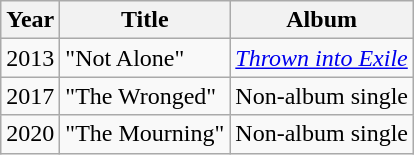<table class="wikitable">
<tr>
<th>Year</th>
<th>Title</th>
<th>Album</th>
</tr>
<tr>
<td>2013</td>
<td>"Not Alone"</td>
<td><em><a href='#'>Thrown into Exile</a></em></td>
</tr>
<tr>
<td>2017</td>
<td>"The Wronged"</td>
<td>Non-album single</td>
</tr>
<tr>
<td>2020</td>
<td>"The Mourning"</td>
<td>Non-album single</td>
</tr>
</table>
